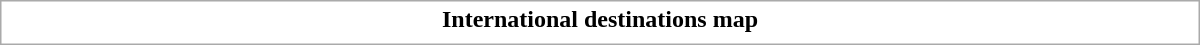<table class="collapsible" style="border:1px #aaa solid; width:50em; margin:0.2em auto">
<tr>
<th>International destinations map</th>
</tr>
<tr>
<td></td>
</tr>
</table>
